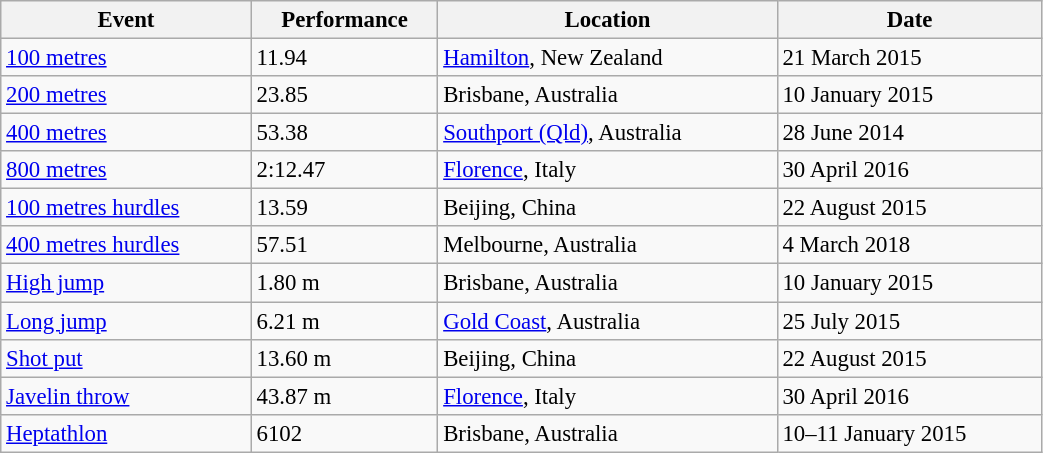<table class="wikitable" style="font-size:95%;" width="55%">
<tr>
<th>Event</th>
<th>Performance</th>
<th>Location</th>
<th>Date</th>
</tr>
<tr>
<td><a href='#'>100 metres</a></td>
<td>11.94</td>
<td><a href='#'>Hamilton</a>, New Zealand</td>
<td>21 March 2015</td>
</tr>
<tr>
<td><a href='#'>200 metres</a></td>
<td>23.85</td>
<td>Brisbane, Australia</td>
<td>10 January 2015</td>
</tr>
<tr>
<td><a href='#'>400 metres</a></td>
<td>53.38</td>
<td><a href='#'>Southport (Qld)</a>, Australia</td>
<td>28 June 2014</td>
</tr>
<tr>
<td><a href='#'>800 metres</a></td>
<td>2:12.47</td>
<td><a href='#'>Florence</a>, Italy</td>
<td>30 April 2016</td>
</tr>
<tr>
<td><a href='#'>100 metres hurdles</a></td>
<td>13.59</td>
<td>Beijing, China</td>
<td>22 August 2015</td>
</tr>
<tr>
<td><a href='#'>400 metres hurdles</a></td>
<td>57.51</td>
<td>Melbourne, Australia</td>
<td>4 March 2018</td>
</tr>
<tr>
<td><a href='#'>High jump</a></td>
<td>1.80 m</td>
<td>Brisbane, Australia</td>
<td>10 January 2015</td>
</tr>
<tr>
<td><a href='#'>Long jump</a></td>
<td>6.21 m</td>
<td><a href='#'>Gold Coast</a>, Australia</td>
<td>25 July 2015</td>
</tr>
<tr>
<td><a href='#'>Shot put</a></td>
<td>13.60 m</td>
<td>Beijing, China</td>
<td>22 August 2015</td>
</tr>
<tr>
<td><a href='#'>Javelin throw</a></td>
<td>43.87 m</td>
<td><a href='#'>Florence</a>, Italy</td>
<td>30 April 2016</td>
</tr>
<tr>
<td><a href='#'>Heptathlon</a></td>
<td>6102</td>
<td>Brisbane, Australia</td>
<td>10–11 January 2015</td>
</tr>
</table>
